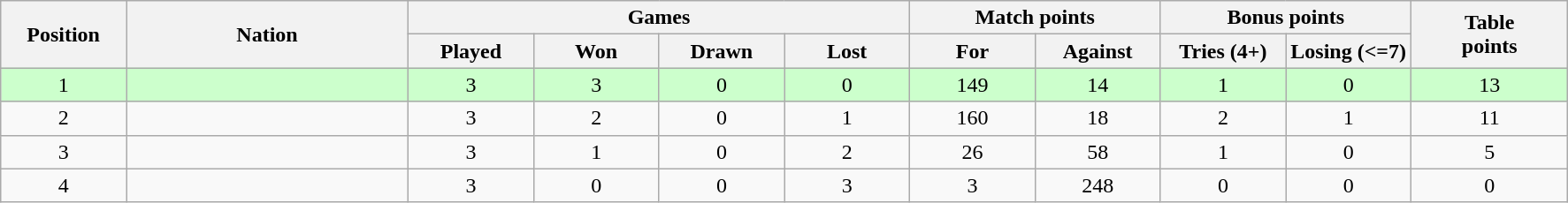<table class="wikitable" style="text-align: center;">
<tr>
<th rowspan=2 width="8%">Position</th>
<th rowspan=2 width="18%">Nation</th>
<th colspan=4 width="32%">Games</th>
<th colspan=2 width="16%">Match points</th>
<th colspan=2 width="16%">Bonus points</th>
<th rowspan=2 width="10%">Table<br>points</th>
</tr>
<tr>
<th width="8%">Played</th>
<th width="8%">Won</th>
<th width="8%">Drawn</th>
<th width="8%">Lost</th>
<th width="8%">For</th>
<th width="8%">Against</th>
<th width="8%">Tries (4+)</th>
<th width="8%">Losing (<=7)</th>
</tr>
<tr bgcolor=#ccffcc align=center>
<td>1</td>
<td align=left></td>
<td>3</td>
<td>3</td>
<td>0</td>
<td>0</td>
<td>149</td>
<td>14</td>
<td>1</td>
<td>0</td>
<td>13</td>
</tr>
<tr>
<td>2</td>
<td align=left></td>
<td>3</td>
<td>2</td>
<td>0</td>
<td>1</td>
<td>160</td>
<td>18</td>
<td>2</td>
<td>1</td>
<td>11</td>
</tr>
<tr>
<td>3</td>
<td align=left></td>
<td>3</td>
<td>1</td>
<td>0</td>
<td>2</td>
<td>26</td>
<td>58</td>
<td>1</td>
<td>0</td>
<td>5</td>
</tr>
<tr>
<td>4</td>
<td align=left></td>
<td>3</td>
<td>0</td>
<td>0</td>
<td>3</td>
<td>3</td>
<td>248</td>
<td>0</td>
<td>0</td>
<td>0</td>
</tr>
</table>
